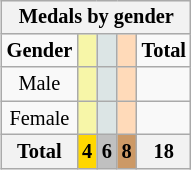<table class="wikitable" border="1" style="font-size:85%; float:right">
<tr style="background:#efefef;">
<th colspan=5><strong>Medals by gender</strong></th>
</tr>
<tr align=center>
<td><strong>Gender</strong></td>
<td bgcolor=#F7F6A8></td>
<td bgcolor=#DCE5E5></td>
<td bgcolor=#FFDAB9></td>
<td><strong>Total</strong></td>
</tr>
<tr align=center>
<td>Male</td>
<td style="background:#F7F6A8;"></td>
<td style="background:#DCE5E5;"></td>
<td style="background:#FFDAB9;"></td>
<td><strong></strong></td>
</tr>
<tr align=center>
<td>Female</td>
<td style="background:#F7F6A8;"></td>
<td style="background:#DCE5E5;"></td>
<td style="background:#FFDAB9;"></td>
<td><strong></strong></td>
</tr>
<tr align=center>
<th><strong>Total</strong></th>
<th style="background:gold;"><strong>4</strong></th>
<th style="background:silver;"><strong>6</strong></th>
<th style="background:#c96;"><strong>8</strong></th>
<th><strong>18</strong></th>
</tr>
</table>
